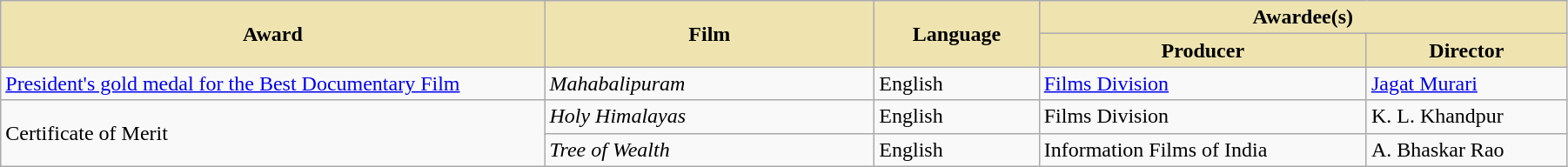<table class="wikitable sortable" style="width:95%">
<tr>
<th scope="col" rowspan="2" style="background-color:#EFE4B0;width:33%;">Award</th>
<th scope="col" rowspan="2" style="background-color:#EFE4B0;width:20%;">Film</th>
<th scope="col" rowspan="2" style="background-color:#EFE4B0;width:10%;">Language</th>
<th scope="col" colspan="2" style="background-color:#EFE4B0;width:32%;">Awardee(s)</th>
</tr>
<tr>
<th scope="col" style="background-color:#EFE4B0;">Producer</th>
<th scope="col" style="background-color:#EFE4B0;">Director</th>
</tr>
<tr>
<td><a href='#'>President's gold medal for the Best Documentary Film</a></td>
<td><em>Mahabalipuram</em></td>
<td>English</td>
<td><a href='#'>Films Division</a></td>
<td><a href='#'>Jagat Murari</a></td>
</tr>
<tr>
<td rowspan="2">Certificate of Merit</td>
<td><em>Holy Himalayas</em></td>
<td>English</td>
<td>Films Division</td>
<td>K. L. Khandpur</td>
</tr>
<tr>
<td><em>Tree of Wealth</em></td>
<td>English</td>
<td>Information Films of India</td>
<td>A. Bhaskar Rao</td>
</tr>
</table>
